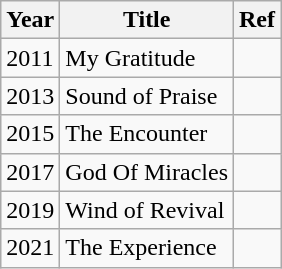<table class="wikitable">
<tr>
<th>Year</th>
<th>Title</th>
<th>Ref</th>
</tr>
<tr>
<td>2011</td>
<td>My Gratitude</td>
<td></td>
</tr>
<tr>
<td>2013</td>
<td>Sound of Praise</td>
<td></td>
</tr>
<tr>
<td>2015</td>
<td>The Encounter</td>
<td></td>
</tr>
<tr>
<td>2017</td>
<td>God Of Miracles</td>
<td></td>
</tr>
<tr>
<td>2019</td>
<td>Wind of Revival</td>
<td></td>
</tr>
<tr>
<td>2021</td>
<td>The Experience</td>
<td></td>
</tr>
</table>
